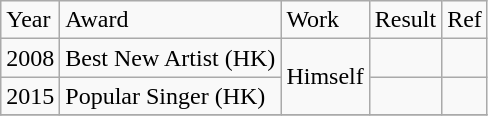<table class="wikitable">
<tr>
<td>Year</td>
<td>Award</td>
<td>Work</td>
<td>Result</td>
<td>Ref</td>
</tr>
<tr>
<td>2008</td>
<td>Best New Artist (HK)</td>
<td rowspan="2">Himself</td>
<td></td>
<td></td>
</tr>
<tr>
<td>2015</td>
<td>Popular Singer (HK)</td>
<td></td>
<td></td>
</tr>
<tr>
</tr>
</table>
